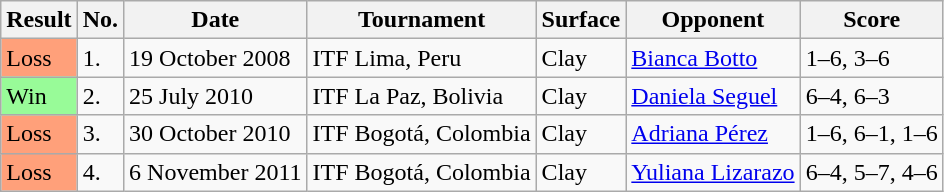<table class="sortable wikitable">
<tr>
<th>Result</th>
<th>No.</th>
<th>Date</th>
<th>Tournament</th>
<th>Surface</th>
<th>Opponent</th>
<th class="unsortable">Score</th>
</tr>
<tr>
<td style="background:#ffa07a;">Loss</td>
<td>1.</td>
<td>19 October 2008</td>
<td>ITF Lima, Peru</td>
<td>Clay</td>
<td> <a href='#'>Bianca Botto</a></td>
<td>1–6, 3–6</td>
</tr>
<tr>
<td style="background:#98fb98;">Win</td>
<td>2.</td>
<td>25 July 2010</td>
<td>ITF La Paz, Bolivia</td>
<td>Clay</td>
<td> <a href='#'>Daniela Seguel</a></td>
<td>6–4, 6–3</td>
</tr>
<tr>
<td style="background:#ffa07a;">Loss</td>
<td>3.</td>
<td>30 October 2010</td>
<td>ITF Bogotá, Colombia</td>
<td>Clay</td>
<td> <a href='#'>Adriana Pérez</a></td>
<td>1–6, 6–1, 1–6</td>
</tr>
<tr>
<td style="background:#ffa07a;">Loss</td>
<td>4.</td>
<td>6 November 2011</td>
<td>ITF Bogotá, Colombia</td>
<td>Clay</td>
<td> <a href='#'>Yuliana Lizarazo</a></td>
<td>6–4, 5–7, 4–6</td>
</tr>
</table>
